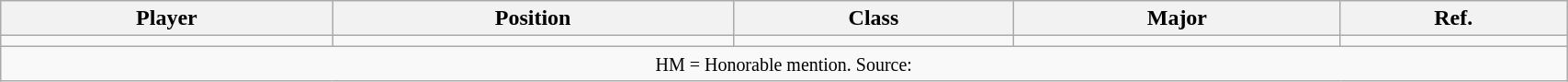<table class="wikitable" style="width: 90%;text-align: center;">
<tr>
<th style=>Player</th>
<th style=>Position</th>
<th style=>Class</th>
<th style=>Major</th>
<th style=>Ref.</th>
</tr>
<tr align="center">
<td></td>
<td></td>
<td></td>
<td></td>
<td></td>
</tr>
<tr>
<td colspan="5"><small>HM = Honorable mention. Source: </small></td>
</tr>
</table>
